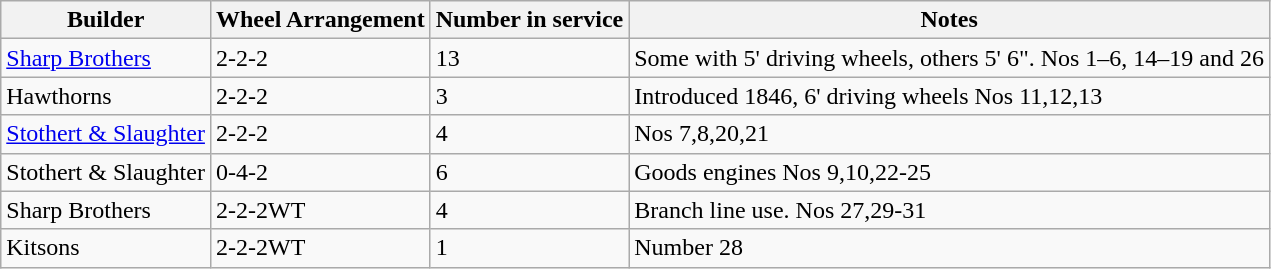<table class="wikitable">
<tr>
<th>Builder</th>
<th>Wheel Arrangement</th>
<th>Number in service</th>
<th>Notes</th>
</tr>
<tr>
<td><a href='#'>Sharp Brothers</a></td>
<td>2-2-2</td>
<td>13</td>
<td>Some with 5' driving wheels, others 5' 6". Nos 1–6, 14–19 and 26</td>
</tr>
<tr>
<td>Hawthorns</td>
<td>2-2-2</td>
<td>3</td>
<td>Introduced 1846, 6' driving wheels Nos 11,12,13</td>
</tr>
<tr>
<td><a href='#'>Stothert & Slaughter</a></td>
<td>2-2-2</td>
<td>4</td>
<td>Nos 7,8,20,21</td>
</tr>
<tr>
<td>Stothert & Slaughter</td>
<td>0-4-2</td>
<td>6</td>
<td>Goods engines Nos 9,10,22-25</td>
</tr>
<tr>
<td>Sharp Brothers</td>
<td>2-2-2WT</td>
<td>4</td>
<td>Branch line use. Nos 27,29-31</td>
</tr>
<tr>
<td>Kitsons</td>
<td>2-2-2WT</td>
<td>1</td>
<td>Number 28</td>
</tr>
</table>
